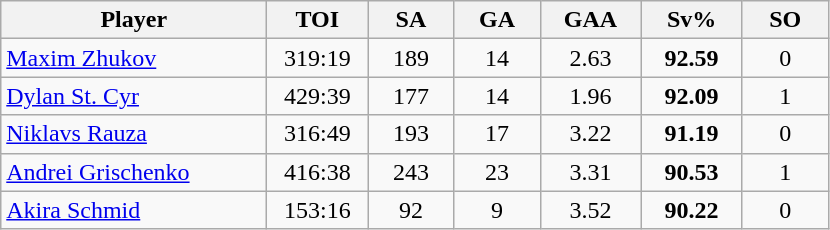<table class="wikitable sortable" style="text-align:center;">
<tr>
<th width="170px">Player</th>
<th width="60px">TOI</th>
<th width="50px">SA</th>
<th width="50px">GA</th>
<th width="60px">GAA</th>
<th width="60px">Sv%</th>
<th width="50px">SO</th>
</tr>
<tr>
<td style="text-align:left;"> <a href='#'>Maxim Zhukov</a></td>
<td>319:19</td>
<td>189</td>
<td>14</td>
<td>2.63</td>
<td><strong>92.59</strong></td>
<td>0</td>
</tr>
<tr>
<td style="text-align:left;"> <a href='#'>Dylan St. Cyr</a></td>
<td>429:39</td>
<td>177</td>
<td>14</td>
<td>1.96</td>
<td><strong>92.09</strong></td>
<td>1</td>
</tr>
<tr>
<td style="text-align:left;"> <a href='#'>Niklavs Rauza</a></td>
<td>316:49</td>
<td>193</td>
<td>17</td>
<td>3.22</td>
<td><strong>91.19</strong></td>
<td>0</td>
</tr>
<tr>
<td style="text-align:left;"> <a href='#'>Andrei Grischenko</a></td>
<td>416:38</td>
<td>243</td>
<td>23</td>
<td>3.31</td>
<td><strong>90.53</strong></td>
<td>1</td>
</tr>
<tr>
<td style="text-align:left;"> <a href='#'>Akira Schmid</a></td>
<td>153:16</td>
<td>92</td>
<td>9</td>
<td>3.52</td>
<td><strong>90.22</strong></td>
<td>0</td>
</tr>
</table>
